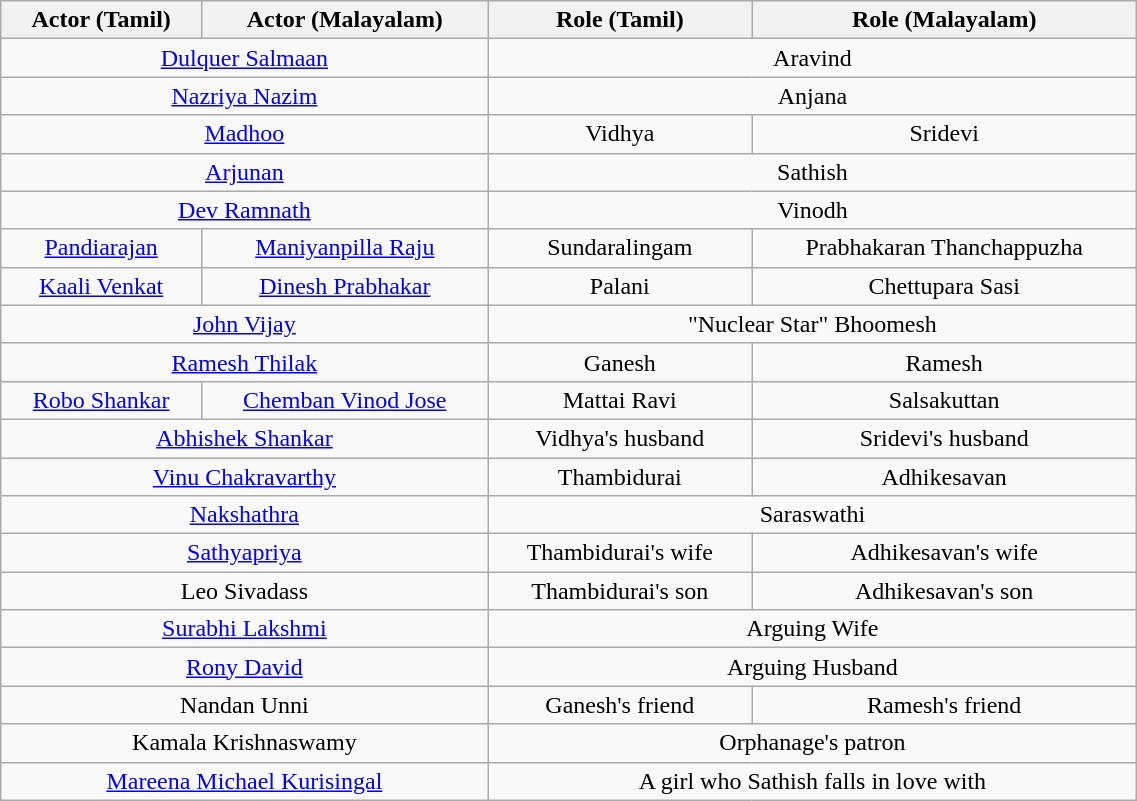<table class="wikitable" style="width:60%;">
<tr>
<th>Actor (Tamil)</th>
<th>Actor (Malayalam)</th>
<th>Role (Tamil)</th>
<th>Role  (Malayalam)</th>
</tr>
<tr>
<td colspan="2" style="text-align:center;"><a href='#'>Dulquer Salmaan</a></td>
<td colspan="2" style="text-align:center;">Aravind</td>
</tr>
<tr>
<td colspan="2" style="text-align:center;"><a href='#'>Nazriya Nazim</a></td>
<td colspan="2" style="text-align:center;">Anjana</td>
</tr>
<tr>
<td colspan="2" style="text-align:center;"><a href='#'>Madhoo</a></td>
<td style="text-align:center;">Vidhya</td>
<td style="text-align:center;">Sridevi</td>
</tr>
<tr>
<td colspan="2" style="text-align:center;"><a href='#'>Arjunan</a></td>
<td colspan="2" style="text-align:center;">Sathish</td>
</tr>
<tr>
<td colspan="2" style="text-align:center;"><a href='#'>Dev Ramnath</a></td>
<td colspan="2" style="text-align:center;">Vinodh</td>
</tr>
<tr>
<td style="text-align:center;"><a href='#'>Pandiarajan</a></td>
<td style="text-align:center;"><a href='#'>Maniyanpilla Raju</a></td>
<td style="text-align:center;">Sundaralingam</td>
<td style="text-align:center;">Prabhakaran Thanchappuzha</td>
</tr>
<tr>
<td style="text-align:center;"><a href='#'>Kaali Venkat</a></td>
<td style="text-align:center;"><a href='#'>Dinesh Prabhakar</a></td>
<td style="text-align:center;">Palani</td>
<td style="text-align:center;">Chettupara Sasi</td>
</tr>
<tr>
<td colspan="2" style="text-align:center;"><a href='#'>John Vijay</a></td>
<td colspan="2" style="text-align:center;">"Nuclear Star" Bhoomesh</td>
</tr>
<tr>
<td colspan="2" style="text-align:center;"><a href='#'>Ramesh Thilak</a></td>
<td style="text-align:center;">Ganesh</td>
<td style="text-align:center;">Ramesh</td>
</tr>
<tr>
<td style="text-align:center;"><a href='#'>Robo Shankar</a></td>
<td style="text-align:center;"><a href='#'>Chemban Vinod Jose</a></td>
<td style="text-align:center;">Mattai Ravi</td>
<td style="text-align:center;">Salsakuttan</td>
</tr>
<tr>
<td colspan="2" style="text-align:center;"><a href='#'>Abhishek Shankar</a></td>
<td style="text-align:center;">Vidhya's husband</td>
<td style="text-align:center;">Sridevi's husband</td>
</tr>
<tr>
<td colspan="2" style="text-align:center;"><a href='#'>Vinu Chakravarthy</a></td>
<td style="text-align:center;">Thambidurai</td>
<td style="text-align:center;">Adhikesavan</td>
</tr>
<tr>
<td colspan="2" style="text-align:center;"><a href='#'>Nakshathra</a></td>
<td colspan="2" style="text-align:center;">Saraswathi</td>
</tr>
<tr>
<td colspan="2" style="text-align:center;"><a href='#'>Sathyapriya</a></td>
<td style="text-align:center;">Thambidurai's wife</td>
<td style="text-align:center;">Adhikesavan's wife</td>
</tr>
<tr>
<td colspan="2" style="text-align:center;">Leo Sivadass</td>
<td style="text-align:center;">Thambidurai's son</td>
<td style="text-align:center;">Adhikesavan's  son</td>
</tr>
<tr>
<td colspan="2" style="text-align:center;"><a href='#'>Surabhi Lakshmi</a></td>
<td colspan="2" style="text-align:center;">Arguing Wife</td>
</tr>
<tr>
<td colspan="2" style="text-align:center;"><a href='#'>Rony David</a></td>
<td colspan="2" style="text-align:center;">Arguing Husband</td>
</tr>
<tr>
<td colspan="2" style="text-align:center;">Nandan Unni</td>
<td style="text-align:center;">Ganesh's friend</td>
<td style="text-align:center;">Ramesh's friend</td>
</tr>
<tr>
<td colspan="2" style="text-align:center;">Kamala Krishnaswamy</td>
<td colspan="2" style="text-align:center;">Orphanage's patron</td>
</tr>
<tr>
<td colspan="2" style="text-align:center;"><a href='#'>Mareena Michael Kurisingal</a></td>
<td colspan="2" style="text-align:center;">A girl who Sathish falls in love with</td>
</tr>
</table>
